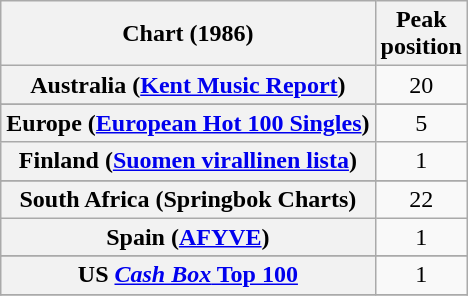<table class="wikitable plainrowheaders sortable" style="text-align:center;">
<tr>
<th scope="col">Chart (1986)</th>
<th scope="col">Peak<br>position</th>
</tr>
<tr>
<th scope="row">Australia (<a href='#'>Kent Music Report</a>)</th>
<td>20</td>
</tr>
<tr>
</tr>
<tr>
</tr>
<tr>
</tr>
<tr>
</tr>
<tr>
<th scope="row">Europe (<a href='#'>European Hot 100 Singles</a>)</th>
<td>5</td>
</tr>
<tr>
<th scope="row">Finland (<a href='#'>Suomen virallinen lista</a>)</th>
<td>1</td>
</tr>
<tr>
</tr>
<tr>
</tr>
<tr>
</tr>
<tr>
</tr>
<tr>
</tr>
<tr>
</tr>
<tr>
<th scope="row">South Africa (Springbok Charts)</th>
<td>22</td>
</tr>
<tr>
<th scope="row">Spain (<a href='#'>AFYVE</a>)</th>
<td>1</td>
</tr>
<tr>
</tr>
<tr>
</tr>
<tr>
</tr>
<tr>
</tr>
<tr>
</tr>
<tr>
</tr>
<tr>
</tr>
<tr>
</tr>
<tr>
<th scope="row">US <a href='#'><em>Cash Box</em> Top 100</a></th>
<td>1</td>
</tr>
<tr>
</tr>
</table>
